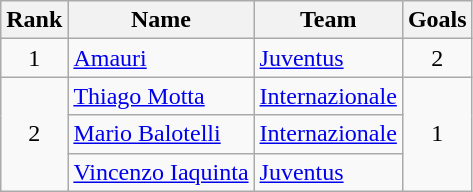<table class="wikitable" style="text-align: center;">
<tr>
<th>Rank</th>
<th>Name</th>
<th>Team</th>
<th>Goals</th>
</tr>
<tr>
<td rowspan"1">1</td>
<td align="left"> <a href='#'>Amauri</a></td>
<td align="left"> <a href='#'>Juventus</a></td>
<td rowspan="1">2</td>
</tr>
<tr>
<td rowspan="3">2</td>
<td align="left"> <a href='#'>Thiago Motta</a></td>
<td align="left"> <a href='#'>Internazionale</a></td>
<td rowspan="3">1</td>
</tr>
<tr>
<td align="left"> <a href='#'>Mario Balotelli</a></td>
<td align="left"> <a href='#'>Internazionale</a></td>
</tr>
<tr>
<td align="left"> <a href='#'>Vincenzo Iaquinta</a></td>
<td align="left"> <a href='#'>Juventus</a></td>
</tr>
</table>
